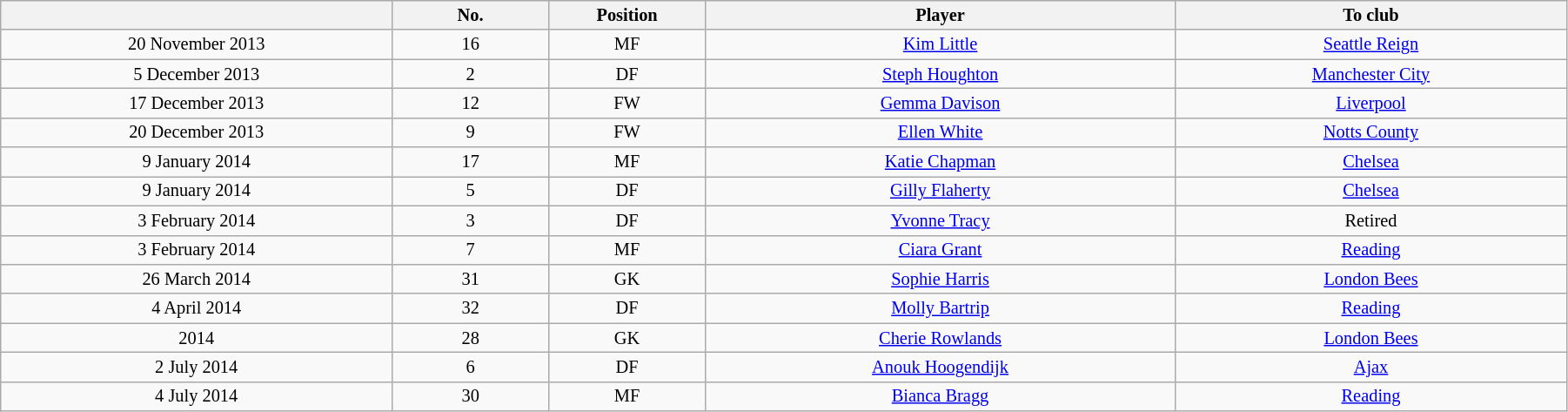<table class="wikitable sortable" style="width:95%; text-align:center; font-size:85%; text-align:center;">
<tr>
<th width="25%"></th>
<th width="10%">No.</th>
<th width="10%">Position</th>
<th>Player</th>
<th width="25%">To club</th>
</tr>
<tr>
<td>20 November 2013</td>
<td>16</td>
<td>MF</td>
<td> <a href='#'>Kim Little</a></td>
<td> <a href='#'>Seattle Reign</a></td>
</tr>
<tr>
<td>5 December 2013</td>
<td>2</td>
<td>DF</td>
<td> <a href='#'>Steph Houghton</a></td>
<td> <a href='#'>Manchester City</a></td>
</tr>
<tr>
<td>17 December 2013</td>
<td>12</td>
<td>FW</td>
<td> <a href='#'>Gemma Davison</a></td>
<td> <a href='#'>Liverpool</a></td>
</tr>
<tr>
<td>20 December 2013</td>
<td>9</td>
<td>FW</td>
<td> <a href='#'>Ellen White</a></td>
<td> <a href='#'>Notts County</a></td>
</tr>
<tr>
<td>9 January 2014</td>
<td>17</td>
<td>MF</td>
<td> <a href='#'>Katie Chapman</a></td>
<td> <a href='#'>Chelsea</a></td>
</tr>
<tr>
<td>9 January 2014</td>
<td>5</td>
<td>DF</td>
<td> <a href='#'>Gilly Flaherty</a></td>
<td> <a href='#'>Chelsea</a></td>
</tr>
<tr>
<td>3 February 2014</td>
<td>3</td>
<td>DF</td>
<td> <a href='#'>Yvonne Tracy</a></td>
<td>Retired</td>
</tr>
<tr>
<td>3 February 2014</td>
<td>7</td>
<td>MF</td>
<td> <a href='#'>Ciara Grant</a></td>
<td> <a href='#'>Reading</a></td>
</tr>
<tr>
<td>26 March 2014</td>
<td>31</td>
<td>GK</td>
<td> <a href='#'>Sophie Harris</a></td>
<td> <a href='#'>London Bees</a></td>
</tr>
<tr>
<td>4 April 2014</td>
<td>32</td>
<td>DF</td>
<td> <a href='#'>Molly Bartrip</a></td>
<td> <a href='#'>Reading</a></td>
</tr>
<tr>
<td>2014</td>
<td>28</td>
<td>GK</td>
<td> <a href='#'>Cherie Rowlands</a></td>
<td> <a href='#'>London Bees</a></td>
</tr>
<tr>
<td>2 July 2014</td>
<td>6</td>
<td>DF</td>
<td> <a href='#'>Anouk Hoogendijk</a></td>
<td> <a href='#'>Ajax</a></td>
</tr>
<tr>
<td>4 July 2014</td>
<td>30</td>
<td>MF</td>
<td> <a href='#'>Bianca Bragg</a></td>
<td> <a href='#'>Reading</a></td>
</tr>
</table>
